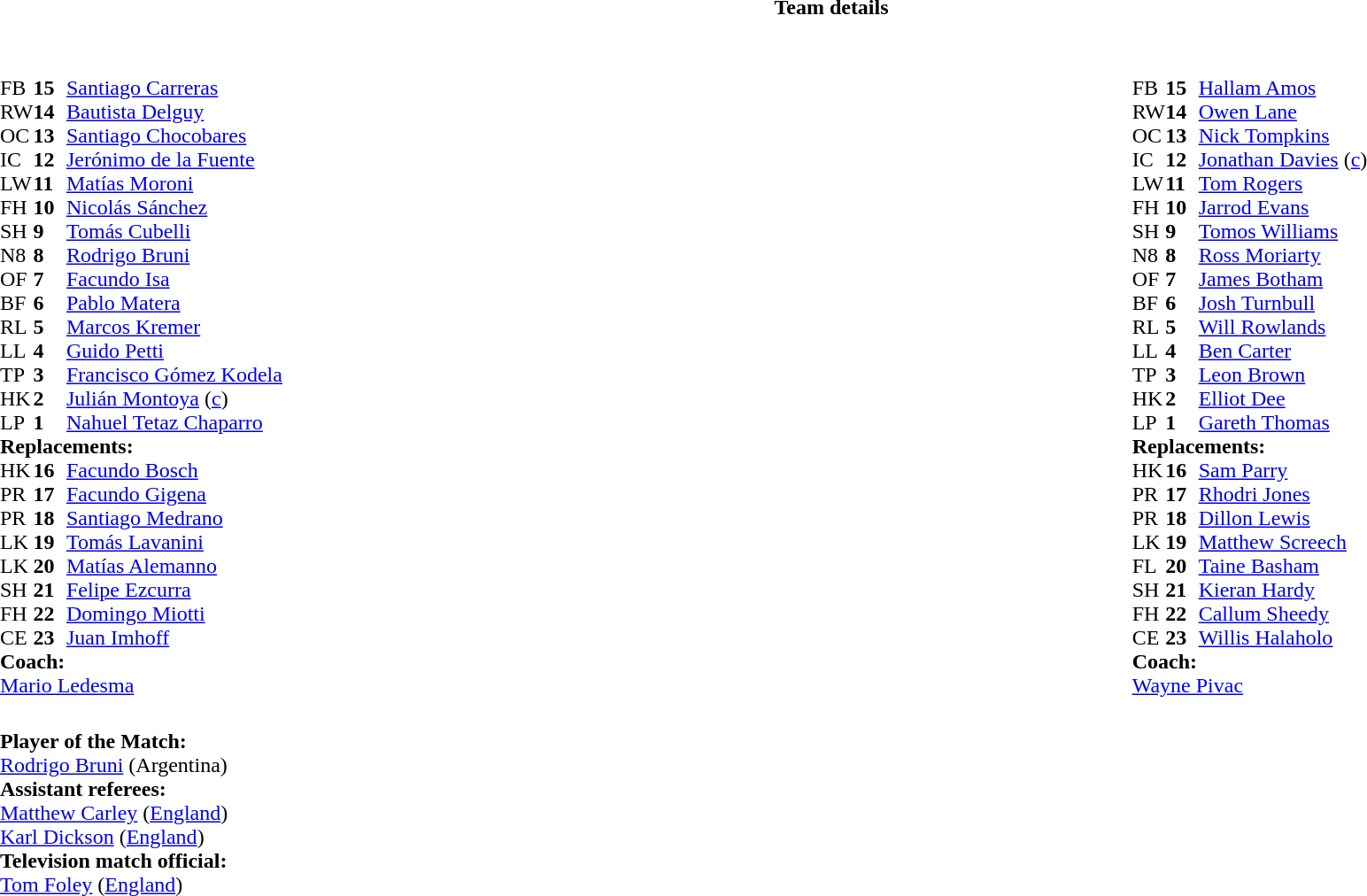<table border="0" style="width:100%;" class="collapsible collapsed">
<tr>
<th>Team details</th>
</tr>
<tr>
<td><br><table style="width:100%">
<tr>
<td style="vertical-align:top;width:50%"><br><table cellspacing="0" cellpadding="0">
<tr>
<th width="25"></th>
<th width="25"></th>
</tr>
<tr>
<td>FB</td>
<td><strong>15</strong></td>
<td><a href='#'>Santiago Carreras</a></td>
<td></td>
<td></td>
</tr>
<tr>
<td>RW</td>
<td><strong>14</strong></td>
<td><a href='#'>Bautista Delguy</a></td>
<td></td>
<td></td>
</tr>
<tr>
<td>OC</td>
<td><strong>13</strong></td>
<td><a href='#'>Santiago Chocobares</a></td>
</tr>
<tr>
<td>IC</td>
<td><strong>12</strong></td>
<td><a href='#'>Jerónimo de la Fuente</a></td>
</tr>
<tr>
<td>LW</td>
<td><strong>11</strong></td>
<td><a href='#'>Matías Moroni</a></td>
</tr>
<tr>
<td>FH</td>
<td><strong>10</strong></td>
<td><a href='#'>Nicolás Sánchez</a></td>
</tr>
<tr>
<td>SH</td>
<td><strong>9</strong></td>
<td><a href='#'>Tomás Cubelli</a></td>
<td></td>
<td></td>
</tr>
<tr>
<td>N8</td>
<td><strong>8</strong></td>
<td><a href='#'>Rodrigo Bruni</a></td>
</tr>
<tr>
<td>OF</td>
<td><strong>7</strong></td>
<td><a href='#'>Facundo Isa</a></td>
<td></td>
<td></td>
</tr>
<tr>
<td>BF</td>
<td><strong>6</strong></td>
<td><a href='#'>Pablo Matera</a></td>
</tr>
<tr>
<td>RL</td>
<td><strong>5</strong></td>
<td><a href='#'>Marcos Kremer</a></td>
<td></td>
<td></td>
</tr>
<tr>
<td>LL</td>
<td><strong>4</strong></td>
<td><a href='#'>Guido Petti</a></td>
</tr>
<tr>
<td>TP</td>
<td><strong>3</strong></td>
<td><a href='#'>Francisco Gómez Kodela</a></td>
<td></td>
<td></td>
</tr>
<tr>
<td>HK</td>
<td><strong>2</strong></td>
<td><a href='#'>Julián Montoya</a> (<a href='#'>c</a>)</td>
<td></td>
<td></td>
</tr>
<tr>
<td>LP</td>
<td><strong>1</strong></td>
<td><a href='#'>Nahuel Tetaz Chaparro</a></td>
<td></td>
<td></td>
</tr>
<tr>
<td colspan=3><strong>Replacements:</strong></td>
</tr>
<tr>
<td>HK</td>
<td><strong>16</strong></td>
<td><a href='#'>Facundo Bosch</a></td>
<td></td>
<td></td>
</tr>
<tr>
<td>PR</td>
<td><strong>17</strong></td>
<td><a href='#'>Facundo Gigena</a></td>
<td></td>
<td></td>
</tr>
<tr>
<td>PR</td>
<td><strong>18</strong></td>
<td><a href='#'>Santiago Medrano</a></td>
<td></td>
<td></td>
</tr>
<tr>
<td>LK</td>
<td><strong>19</strong></td>
<td><a href='#'>Tomás Lavanini</a></td>
<td></td>
<td></td>
</tr>
<tr>
<td>LK</td>
<td><strong>20</strong></td>
<td><a href='#'>Matías Alemanno</a></td>
<td></td>
<td></td>
</tr>
<tr>
<td>SH</td>
<td><strong>21</strong></td>
<td><a href='#'>Felipe Ezcurra</a></td>
<td></td>
<td></td>
</tr>
<tr>
<td>FH</td>
<td><strong>22</strong></td>
<td><a href='#'>Domingo Miotti</a></td>
<td></td>
<td></td>
</tr>
<tr>
<td>CE</td>
<td><strong>23</strong></td>
<td><a href='#'>Juan Imhoff</a></td>
<td></td>
<td></td>
</tr>
<tr>
<td colspan=3><strong>Coach:</strong></td>
</tr>
<tr>
<td colspan="4"> <a href='#'>Mario Ledesma</a></td>
</tr>
</table>
</td>
<td valign=top></td>
<td style="vertical-align:top;width:50%"><br><table cellspacing="0" cellpadding="0" style="margin:auto">
<tr>
<th width="25"></th>
<th width="25"></th>
</tr>
<tr>
<td>FB</td>
<td><strong>15</strong></td>
<td><a href='#'>Hallam Amos</a></td>
</tr>
<tr>
<td>RW</td>
<td><strong>14</strong></td>
<td><a href='#'>Owen Lane</a></td>
</tr>
<tr>
<td>OC</td>
<td><strong>13</strong></td>
<td><a href='#'>Nick Tompkins</a></td>
</tr>
<tr>
<td>IC</td>
<td><strong>12</strong></td>
<td><a href='#'>Jonathan Davies</a> (<a href='#'>c</a>)</td>
</tr>
<tr>
<td>LW</td>
<td><strong>11</strong></td>
<td><a href='#'>Tom Rogers</a></td>
<td></td>
<td></td>
</tr>
<tr>
<td>FH</td>
<td><strong>10</strong></td>
<td><a href='#'>Jarrod Evans</a></td>
<td></td>
<td></td>
</tr>
<tr>
<td>SH</td>
<td><strong>9</strong></td>
<td><a href='#'>Tomos Williams</a></td>
<td></td>
<td></td>
</tr>
<tr>
<td>N8</td>
<td><strong>8</strong></td>
<td><a href='#'>Ross Moriarty</a></td>
</tr>
<tr>
<td>OF</td>
<td><strong>7</strong></td>
<td><a href='#'>James Botham</a></td>
<td></td>
<td></td>
</tr>
<tr>
<td>BF</td>
<td><strong>6</strong></td>
<td><a href='#'>Josh Turnbull</a></td>
</tr>
<tr>
<td>RL</td>
<td><strong>5</strong></td>
<td><a href='#'>Will Rowlands</a></td>
</tr>
<tr>
<td>LL</td>
<td><strong>4</strong></td>
<td><a href='#'>Ben Carter</a></td>
<td></td>
<td></td>
</tr>
<tr>
<td>TP</td>
<td><strong>3</strong></td>
<td><a href='#'>Leon Brown</a></td>
<td></td>
<td></td>
</tr>
<tr>
<td>HK</td>
<td><strong>2</strong></td>
<td><a href='#'>Elliot Dee</a></td>
<td></td>
<td></td>
</tr>
<tr>
<td>LP</td>
<td><strong>1</strong></td>
<td><a href='#'>Gareth Thomas</a></td>
<td></td>
<td></td>
</tr>
<tr>
<td colspan=3><strong>Replacements:</strong></td>
</tr>
<tr>
<td>HK</td>
<td><strong>16</strong></td>
<td><a href='#'>Sam Parry</a></td>
<td></td>
<td></td>
</tr>
<tr>
<td>PR</td>
<td><strong>17</strong></td>
<td><a href='#'>Rhodri Jones</a></td>
<td></td>
<td></td>
</tr>
<tr>
<td>PR</td>
<td><strong>18</strong></td>
<td><a href='#'>Dillon Lewis</a></td>
<td></td>
<td></td>
</tr>
<tr>
<td>LK</td>
<td><strong>19</strong></td>
<td><a href='#'>Matthew Screech</a></td>
<td></td>
<td></td>
</tr>
<tr>
<td>FL</td>
<td><strong>20</strong></td>
<td><a href='#'>Taine Basham</a></td>
<td></td>
<td></td>
</tr>
<tr>
<td>SH</td>
<td><strong>21</strong></td>
<td><a href='#'>Kieran Hardy</a></td>
<td></td>
<td></td>
</tr>
<tr>
<td>FH</td>
<td><strong>22</strong></td>
<td><a href='#'>Callum Sheedy</a></td>
<td></td>
<td></td>
</tr>
<tr>
<td>CE</td>
<td><strong>23</strong></td>
<td><a href='#'>Willis Halaholo</a></td>
<td></td>
<td></td>
</tr>
<tr>
<td colspan=3><strong>Coach:</strong></td>
</tr>
<tr>
<td colspan="4"> <a href='#'>Wayne Pivac</a></td>
</tr>
</table>
</td>
</tr>
</table>
<table style="width:100%">
<tr>
<td><br><strong>Player of the Match:</strong>
<br><a href='#'>Rodrigo Bruni</a> (Argentina)<br><strong>Assistant referees:</strong>
<br><a href='#'>Matthew Carley</a> (<a href='#'>England</a>)
<br><a href='#'>Karl Dickson</a> (<a href='#'>England</a>)
<br><strong>Television match official:</strong>
<br><a href='#'>Tom Foley</a> (<a href='#'>England</a>)</td>
</tr>
</table>
</td>
</tr>
</table>
